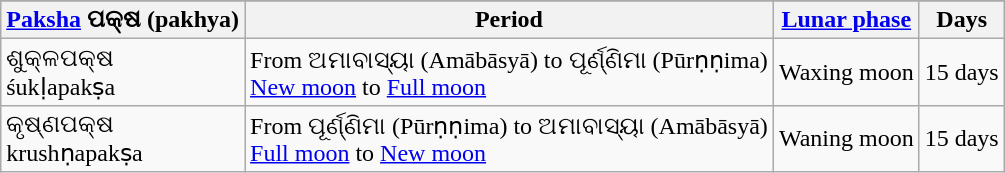<table class="wikitable">
<tr>
</tr>
<tr>
<th><a href='#'>Paksha</a> ପକ୍ଷ (pakhya)</th>
<th>Period</th>
<th><a href='#'>Lunar phase</a></th>
<th>Days</th>
</tr>
<tr>
<td>ଶୁକ୍ଳପକ୍ଷ<br>śukḷapakṣa</td>
<td>From ଅମାବାସ୍ୟା (Amābāsyā) to ପୂର୍ଣ୍ଣିମା (Pūrṇṇima)<br><a href='#'>New moon</a> to <a href='#'>Full moon</a></td>
<td>Waxing moon</td>
<td>15 days</td>
</tr>
<tr>
<td>କୃଷ୍ଣପକ୍ଷ<br>krushṇapakṣa</td>
<td>From ପୂର୍ଣ୍ଣିମା (Pūrṇṇima) to ଅମାବାସ୍ୟା (Amābāsyā)<br> <a href='#'>Full moon</a> to <a href='#'>New moon</a></td>
<td>Waning moon</td>
<td>15 days</td>
</tr>
</table>
